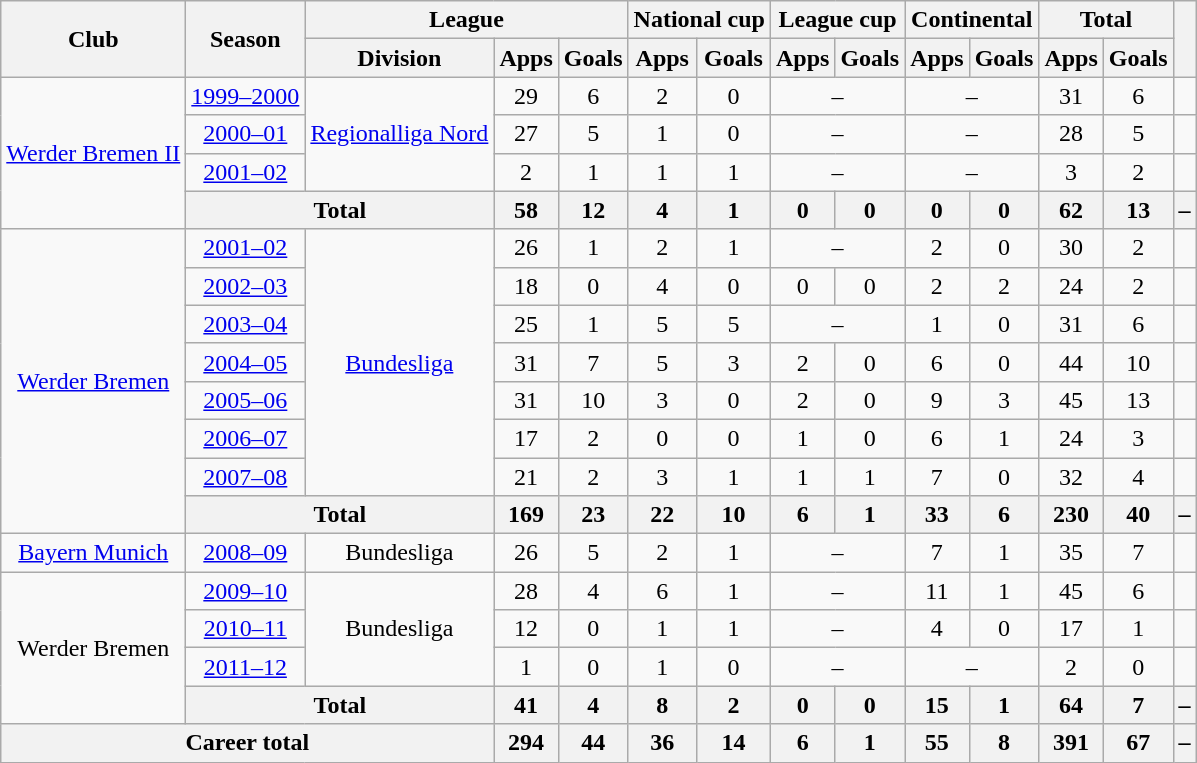<table class="wikitable" style="text-align:center">
<tr>
<th rowspan="2">Club</th>
<th rowspan="2">Season</th>
<th colspan="3">League</th>
<th colspan="2">National cup</th>
<th colspan="2">League cup</th>
<th colspan="2">Continental</th>
<th colspan="2">Total</th>
<th rowspan="2"></th>
</tr>
<tr>
<th>Division</th>
<th>Apps</th>
<th>Goals</th>
<th>Apps</th>
<th>Goals</th>
<th>Apps</th>
<th>Goals</th>
<th>Apps</th>
<th>Goals</th>
<th>Apps</th>
<th>Goals</th>
</tr>
<tr>
<td rowspan="4"><a href='#'>Werder Bremen II</a></td>
<td><a href='#'>1999–2000</a></td>
<td rowspan="3"><a href='#'>Regionalliga Nord</a></td>
<td>29</td>
<td>6</td>
<td>2</td>
<td>0</td>
<td colspan="2">–</td>
<td colspan="2">–</td>
<td>31</td>
<td>6</td>
<td></td>
</tr>
<tr>
<td><a href='#'>2000–01</a></td>
<td>27</td>
<td>5</td>
<td>1</td>
<td>0</td>
<td colspan="2">–</td>
<td colspan="2">–</td>
<td>28</td>
<td>5</td>
<td></td>
</tr>
<tr>
<td><a href='#'>2001–02</a></td>
<td>2</td>
<td>1</td>
<td>1</td>
<td>1</td>
<td colspan="2">–</td>
<td colspan="2">–</td>
<td>3</td>
<td>2</td>
<td></td>
</tr>
<tr>
<th colspan="2">Total</th>
<th>58</th>
<th>12</th>
<th>4</th>
<th>1</th>
<th>0</th>
<th>0</th>
<th>0</th>
<th>0</th>
<th>62</th>
<th>13</th>
<th>–</th>
</tr>
<tr>
<td rowspan="8"><a href='#'>Werder Bremen</a></td>
<td><a href='#'>2001–02</a></td>
<td rowspan="7"><a href='#'>Bundesliga</a></td>
<td>26</td>
<td>1</td>
<td>2</td>
<td>1</td>
<td colspan="2">–</td>
<td>2</td>
<td>0</td>
<td>30</td>
<td>2</td>
<td></td>
</tr>
<tr>
<td><a href='#'>2002–03</a></td>
<td>18</td>
<td>0</td>
<td>4</td>
<td>0</td>
<td>0</td>
<td>0</td>
<td>2</td>
<td>2</td>
<td>24</td>
<td>2</td>
<td></td>
</tr>
<tr>
<td><a href='#'>2003–04</a></td>
<td>25</td>
<td>1</td>
<td>5</td>
<td>5</td>
<td colspan="2">–</td>
<td>1</td>
<td>0</td>
<td>31</td>
<td>6</td>
<td></td>
</tr>
<tr>
<td><a href='#'>2004–05</a></td>
<td>31</td>
<td>7</td>
<td>5</td>
<td>3</td>
<td>2</td>
<td>0</td>
<td>6</td>
<td>0</td>
<td>44</td>
<td>10</td>
<td></td>
</tr>
<tr>
<td><a href='#'>2005–06</a></td>
<td>31</td>
<td>10</td>
<td>3</td>
<td>0</td>
<td>2</td>
<td>0</td>
<td>9</td>
<td>3</td>
<td>45</td>
<td>13</td>
<td></td>
</tr>
<tr>
<td><a href='#'>2006–07</a></td>
<td>17</td>
<td>2</td>
<td>0</td>
<td>0</td>
<td>1</td>
<td>0</td>
<td>6</td>
<td>1</td>
<td>24</td>
<td>3</td>
<td></td>
</tr>
<tr>
<td><a href='#'>2007–08</a></td>
<td>21</td>
<td>2</td>
<td>3</td>
<td>1</td>
<td>1</td>
<td>1</td>
<td>7</td>
<td>0</td>
<td>32</td>
<td>4</td>
<td></td>
</tr>
<tr>
<th colspan="2">Total</th>
<th>169</th>
<th>23</th>
<th>22</th>
<th>10</th>
<th>6</th>
<th>1</th>
<th>33</th>
<th>6</th>
<th>230</th>
<th>40</th>
<th>–</th>
</tr>
<tr>
<td><a href='#'>Bayern Munich</a></td>
<td><a href='#'>2008–09</a></td>
<td>Bundesliga</td>
<td>26</td>
<td>5</td>
<td>2</td>
<td>1</td>
<td colspan="2">–</td>
<td>7</td>
<td>1</td>
<td>35</td>
<td>7</td>
<td></td>
</tr>
<tr>
<td rowspan="4">Werder Bremen</td>
<td><a href='#'>2009–10</a></td>
<td rowspan="3">Bundesliga</td>
<td>28</td>
<td>4</td>
<td>6</td>
<td>1</td>
<td colspan="2">–</td>
<td>11</td>
<td>1</td>
<td>45</td>
<td>6</td>
<td></td>
</tr>
<tr>
<td><a href='#'>2010–11</a></td>
<td>12</td>
<td>0</td>
<td>1</td>
<td>1</td>
<td colspan="2">–</td>
<td>4</td>
<td>0</td>
<td>17</td>
<td>1</td>
<td></td>
</tr>
<tr>
<td><a href='#'>2011–12</a></td>
<td>1</td>
<td>0</td>
<td>1</td>
<td>0</td>
<td colspan="2">–</td>
<td colspan="2">–</td>
<td>2</td>
<td>0</td>
<td></td>
</tr>
<tr>
<th colspan="2">Total</th>
<th>41</th>
<th>4</th>
<th>8</th>
<th>2</th>
<th>0</th>
<th>0</th>
<th>15</th>
<th>1</th>
<th>64</th>
<th>7</th>
<th>–</th>
</tr>
<tr>
<th colspan="3">Career total</th>
<th>294</th>
<th>44</th>
<th>36</th>
<th>14</th>
<th>6</th>
<th>1</th>
<th>55</th>
<th>8</th>
<th>391</th>
<th>67</th>
<th>–</th>
</tr>
</table>
